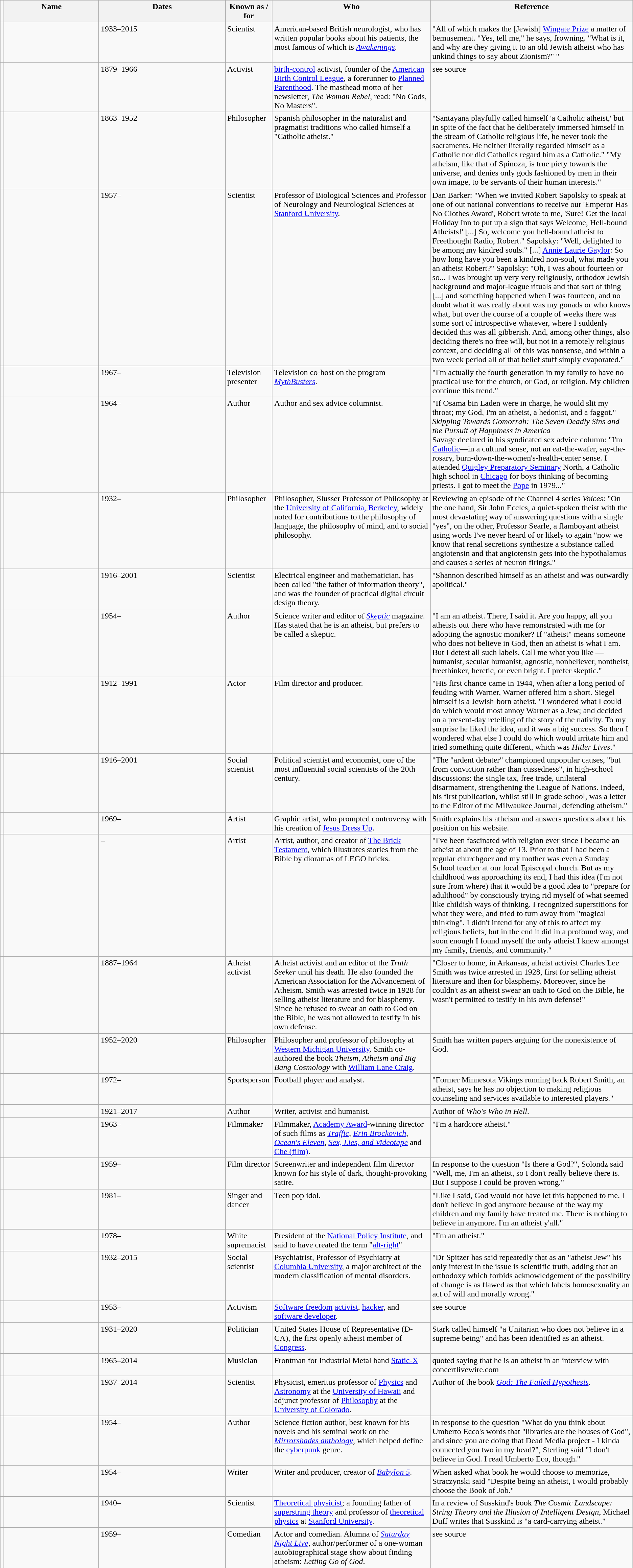<table class="wikitable sortable">
<tr style="vertical-align:top; text-align:left;">
<td></td>
<th style="width:15%;">Name</th>
<th class="unsortable"! style="width:20%;">Dates</th>
<th>Known as / for</th>
<th style="width:25%;">Who</th>
<th class="unsortable">Reference</th>
</tr>
<tr valign="top">
<td></td>
<td></td>
<td>1933–2015</td>
<td>Scientist</td>
<td>American-based British neurologist, who has written popular books about his patients, the most famous of which is <em><a href='#'>Awakenings</a></em>.</td>
<td>"All of which makes the [Jewish] <a href='#'>Wingate Prize</a> a matter of bemusement. "Yes, tell me," he says, frowning. "What is it, and why are they giving it to an old Jewish atheist who has unkind things to say about Zionism?" "</td>
</tr>
<tr valign="top">
<td></td>
<td></td>
<td>1879–1966</td>
<td>Activist</td>
<td><a href='#'>birth-control</a> activist, founder of the <a href='#'>American Birth Control League</a>, a forerunner to <a href='#'>Planned Parenthood</a>. The masthead motto of her newsletter, <em>The Woman Rebel</em>, read: "No Gods, No Masters".</td>
<td>see source</td>
</tr>
<tr valign="top">
<td></td>
<td></td>
<td>1863–1952</td>
<td>Philosopher</td>
<td>Spanish philosopher in the naturalist and pragmatist traditions who called himself a "Catholic atheist."</td>
<td>"Santayana playfully called himself 'a Catholic atheist,' but in spite of the fact that he deliberately immersed himself in the stream of Catholic religious life, he never took the sacraments. He neither literally regarded himself as a Catholic nor did Catholics regard him as a Catholic." "My atheism, like that of Spinoza, is true piety towards the universe, and denies only gods fashioned by men in their own image, to be servants of their human interests."</td>
</tr>
<tr valign="top">
<td></td>
<td></td>
<td>1957–</td>
<td>Scientist</td>
<td>Professor of Biological Sciences and Professor of Neurology and Neurological Sciences at <a href='#'>Stanford University</a>.</td>
<td>Dan Barker: "When we invited Robert Sapolsky to speak at one of out national conventions to receive our 'Emperor Has No Clothes Award', Robert wrote to me, 'Sure! Get the local Holiday Inn to put up a sign that says Welcome, Hell-bound Atheists!' [...] So, welcome you hell-bound atheist to Freethought Radio, Robert." Sapolsky: "Well, delighted to be among my kindred souls." [...] <a href='#'>Annie Laurie Gaylor</a>: So how long have you been a kindred non-soul, what made you an atheist Robert?" Sapolsky: "Oh, I was about fourteen or so... I was brought up very very religiously, orthodox Jewish background and major-league rituals and that sort of thing [...] and something happened when I was fourteen, and no doubt what it was really about was my gonads or who knows what, but over the course of a couple of weeks there was some sort of introspective whatever, where I suddenly decided this was all gibberish. And, among other things, also deciding there's no free will, but not in a remotely religious context, and deciding all of this was nonsense, and within a two week period all of that belief stuff simply evaporated."</td>
</tr>
<tr valign="top">
<td></td>
<td></td>
<td>1967–</td>
<td>Television presenter</td>
<td>Television co-host on the program <em><a href='#'>MythBusters</a></em>.</td>
<td>"I'm actually the fourth generation in my family to have no practical use for the church, or God, or religion. My children continue this trend."</td>
</tr>
<tr valign="top">
<td></td>
<td></td>
<td>1964–</td>
<td>Author</td>
<td>Author and sex advice columnist.</td>
<td>"If Osama bin Laden were in charge, he would slit my throat; my God, I'm an atheist, a hedonist, and a faggot." <em>Skipping Towards Gomorrah: The Seven Deadly Sins and the Pursuit of Happiness in America</em><br>Savage declared in his syndicated sex advice column: "I'm <a href='#'>Catholic</a>—in a cultural sense, not an eat-the-wafer, say-the-rosary, burn-down-the-women's-health-center sense. I attended <a href='#'>Quigley Preparatory Seminary</a> North, a Catholic high school in <a href='#'>Chicago</a> for boys thinking of becoming priests. I got to meet the <a href='#'>Pope</a> in 1979..."</td>
</tr>
<tr valign="top">
<td></td>
<td></td>
<td>1932–</td>
<td>Philosopher</td>
<td>Philosopher, Slusser Professor of Philosophy at the <a href='#'>University of California, Berkeley</a>, widely noted for contributions to the philosophy of language, the philosophy of mind, and to social philosophy.</td>
<td>Reviewing an episode of the Channel 4 series <em>Voices</em>: "On the one hand, Sir John Eccles, a quiet-spoken theist with the most devastating way of answering questions with a single "yes", on the other, Professor Searle, a flamboyant atheist using words I've never heard of or likely to again "now we know that renal secretions synthesize a substance called angiotensin and that angiotensin gets into the hypothalamus and causes a series of neuron firings."</td>
</tr>
<tr valign="top">
<td></td>
<td></td>
<td>1916–2001</td>
<td>Scientist</td>
<td>Electrical engineer and mathematician, has been called "the father of information theory", and was the founder of practical digital circuit design theory.</td>
<td>"Shannon described himself as an atheist and was outwardly apolitical."</td>
</tr>
<tr valign="top">
<td></td>
<td></td>
<td>1954–</td>
<td>Author</td>
<td>Science writer and editor of <a href='#'><em>Skeptic</em></a> magazine. Has stated that he is an atheist, but prefers to be called a skeptic.</td>
<td>"I am an atheist. There, I said it. Are you happy, all you atheists out there who have remonstrated with me for adopting the agnostic moniker? If "atheist" means someone who does not believe in God, then an atheist is what I am. But I detest all such labels. Call me what you like — humanist, secular humanist, agnostic, nonbeliever, nontheist, freethinker, heretic, or even bright. I prefer skeptic."</td>
</tr>
<tr valign="top">
<td></td>
<td></td>
<td>1912–1991</td>
<td>Actor</td>
<td>Film director and producer.</td>
<td>"His first chance came in 1944, when after a long period of feuding with Warner, Warner offered him a short. Siegel himself is a Jewish-born atheist. "I wondered what I could do which would most annoy Warner as a Jew; and decided on a present-day retelling of the story of the nativity. To my surprise he liked the idea, and it was a big success. So then I wondered what else I could do which would irritate him and tried something quite different, which was <em>Hitler Lives</em>."</td>
</tr>
<tr valign="top">
<td></td>
<td></td>
<td>1916–2001</td>
<td>Social scientist</td>
<td>Political scientist and economist, one of the most influential social scientists of the 20th century.</td>
<td>"The "ardent debater" championed unpopular causes, "but from conviction rather than cussedness", in high-school discussions: the single tax, free trade, unilateral disarmament, strengthening the League of Nations. Indeed, his first publication, whilst still in grade school, was a letter to the Editor of the Milwaukee Journal, defending atheism."</td>
</tr>
<tr valign="top">
<td></td>
<td></td>
<td>1969–</td>
<td>Artist</td>
<td>Graphic artist, who prompted controversy with his creation of <a href='#'>Jesus Dress Up</a>.</td>
<td>Smith explains his atheism and answers questions about his position on his website.</td>
</tr>
<tr valign="top">
<td></td>
<td></td>
<td>–</td>
<td>Artist</td>
<td>Artist, author, and creator of <a href='#'>The Brick Testament</a>, which illustrates stories from the Bible by dioramas of LEGO bricks.</td>
<td>"I've been fascinated with religion ever since I became an atheist at about the age of 13. Prior to that I had been a regular churchgoer and my mother was even a Sunday School teacher at our local Episcopal church. But as my childhood was approaching its end, I had this idea (I'm not sure from where) that it would be a good idea to "prepare for adulthood" by consciously trying rid myself of what seemed like childish ways of thinking. I recognized superstitions for what they were, and tried to turn away from "magical thinking". I didn't intend for any of this to affect my religious beliefs, but in the end it did in a profound way, and soon enough I found myself the only atheist I knew amongst my family, friends, and community."</td>
</tr>
<tr valign="top">
<td></td>
<td></td>
<td>1887–1964</td>
<td>Atheist activist</td>
<td>Atheist activist and an editor of the <em>Truth Seeker</em> until his death. He also founded the American Association for the Advancement of Atheism. Smith was arrested twice in 1928 for selling atheist literature and for blasphemy. Since he refused to swear an oath to God on the Bible, he was not allowed to testify in his own defense.</td>
<td>"Closer to home, in Arkansas, atheist activist Charles Lee Smith was twice arrested in 1928, first for selling atheist literature and then for blasphemy. Moreover, since he couldn't as an atheist swear an oath to God on the Bible, he wasn't permitted to testify in his own defense!"</td>
</tr>
<tr valign="top">
<td></td>
<td></td>
<td>1952–2020</td>
<td>Philosopher</td>
<td>Philosopher and professor of philosophy at <a href='#'>Western Michigan University</a>. Smith co-authored the book <em>Theism, Atheism and Big Bang Cosmology</em> with <a href='#'>William Lane Craig</a>.</td>
<td>Smith has written papers arguing for the nonexistence of God.</td>
</tr>
<tr valign="top">
<td></td>
<td></td>
<td>1972–</td>
<td>Sportsperson</td>
<td>Football player and analyst.</td>
<td>"Former Minnesota Vikings running back Robert Smith, an atheist, says he has no objection to making religious counseling and services available to interested players."</td>
</tr>
<tr valign="top">
<td></td>
<td></td>
<td>1921–2017</td>
<td>Author</td>
<td>Writer, activist and humanist.</td>
<td>Author of <em>Who's Who in Hell</em>.</td>
</tr>
<tr valign="top">
<td></td>
<td></td>
<td>1963–</td>
<td>Filmmaker</td>
<td>Filmmaker, <a href='#'>Academy Award</a>-winning director of such films as <em><a href='#'>Traffic</a></em>, <em><a href='#'>Erin Brockovich</a></em>, <em><a href='#'>Ocean's Eleven</a></em>,  <em><a href='#'>Sex, Lies, and Videotape</a> </em> and <a href='#'>Che (film)</a>.</td>
<td>"I'm a hardcore atheist."</td>
</tr>
<tr valign="top">
<td></td>
<td></td>
<td>1959–</td>
<td>Film director</td>
<td>Screenwriter and independent film director known for his style of dark, thought-provoking satire.</td>
<td>In response to the question "Is there a God?", Solondz said "Well, me, I'm an atheist, so I don't really believe there is. But I suppose I could be proven wrong."</td>
</tr>
<tr valign="top">
<td></td>
<td></td>
<td>1981–</td>
<td>Singer and dancer</td>
<td>Teen pop idol.</td>
<td>"Like I said, God would not have let this happened to me. I don't believe in god anymore because of the way my children and my family have treated me. There is nothing to believe in anymore. I'm an atheist y'all."</td>
</tr>
<tr valign="top">
<td></td>
<td></td>
<td>1978–</td>
<td>White supremacist</td>
<td>President of the <a href='#'>National Policy Institute</a>, and said to have created the term "<a href='#'>alt-right</a>"</td>
<td>"I'm an atheist."</td>
</tr>
<tr valign="top">
<td></td>
<td></td>
<td>1932–2015</td>
<td>Social scientist</td>
<td>Psychiatrist, Professor of Psychiatry at <a href='#'>Columbia University</a>, a major architect of the modern classification of mental disorders.</td>
<td>"Dr Spitzer has said repeatedly that as an "atheist Jew" his only interest in the issue is scientific truth, adding that an orthodoxy which forbids acknowledgement of the possibility of change is as flawed as that which labels homosexuality an act of will and morally wrong."</td>
</tr>
<tr valign="top">
<td></td>
<td></td>
<td>1953–</td>
<td>Activism</td>
<td><a href='#'>Software freedom</a> <a href='#'>activist</a>, <a href='#'>hacker</a>, and <a href='#'>software developer</a>.</td>
<td>see source</td>
</tr>
<tr valign="top">
<td></td>
<td></td>
<td>1931–2020</td>
<td>Politician</td>
<td>United States House of Representative (D-CA), the first openly atheist member of <a href='#'>Congress</a>.</td>
<td>Stark called himself "a Unitarian who does not believe in a supreme being" and has been identified as an atheist.</td>
</tr>
<tr valign="top">
<td></td>
<td></td>
<td>1965–2014</td>
<td>Musician</td>
<td>Frontman for Industrial Metal band <a href='#'>Static-X</a></td>
<td>quoted saying that he is an atheist in an interview with concertlivewire.com</td>
</tr>
<tr valign="top">
<td></td>
<td></td>
<td>1937–2014</td>
<td>Scientist</td>
<td>Physicist, emeritus professor of <a href='#'>Physics</a> and <a href='#'>Astronomy</a> at the <a href='#'>University of Hawaii</a> and adjunct professor of <a href='#'>Philosophy</a> at the <a href='#'>University of Colorado</a>.</td>
<td>Author of the book <em><a href='#'>God: The Failed Hypothesis</a></em>.</td>
</tr>
<tr valign="top">
<td></td>
<td></td>
<td>1954–</td>
<td>Author</td>
<td>Science fiction author, best known for his novels and his seminal work on the <em><a href='#'>Mirrorshades anthology</a></em>, which helped define the <a href='#'>cyberpunk</a> genre.</td>
<td>In response to the question "What do you think about Umberto Ecco's words that "libraries are the houses of God", and since you are doing that Dead Media project - I kinda connected you two in my head?", Sterling said "I don't believe in God. I read Umberto Eco, though."</td>
</tr>
<tr valign="top">
<td></td>
<td></td>
<td>1954–</td>
<td>Writer</td>
<td>Writer and producer, creator of <em><a href='#'>Babylon 5</a></em>.</td>
<td>When asked what book he would choose to memorize, Straczynski said "Despite being an atheist, I would probably choose the Book of Job."</td>
</tr>
<tr valign="top">
<td></td>
<td></td>
<td>1940–</td>
<td>Scientist</td>
<td><a href='#'>Theoretical physicist</a>; a founding father of <a href='#'>superstring theory</a> and professor of <a href='#'>theoretical physics</a> at <a href='#'>Stanford University</a>.</td>
<td>In a review of Susskind's book <em>The Cosmic Landscape: String Theory and the Illusion of Intelligent Design</em>, Michael Duff writes that Susskind is "a card-carrying atheist."</td>
</tr>
<tr valign="top">
<td></td>
<td></td>
<td>1959–</td>
<td>Comedian</td>
<td>Actor and comedian. Alumna of <em><a href='#'>Saturday Night Live</a></em>, author/performer of a one-woman autobiographical stage show about finding atheism: <em>Letting Go of God</em>.</td>
<td>see source</td>
</tr>
</table>
